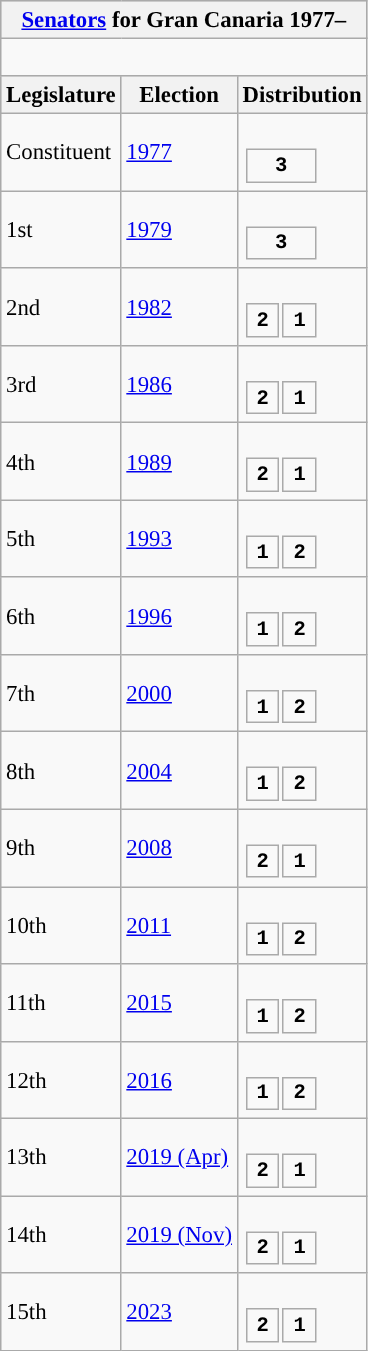<table class="wikitable" style="font-size:95%;">
<tr bgcolor="#CCCCCC">
<th colspan="3"><a href='#'>Senators</a> for Gran Canaria 1977–</th>
</tr>
<tr>
<td colspan="3"><br>








</td>
</tr>
<tr bgcolor="#CCCCCC">
<th>Legislature</th>
<th>Election</th>
<th>Distribution</th>
</tr>
<tr>
<td>Constituent</td>
<td><a href='#'>1977</a></td>
<td><br><table style="width:3.75em; font-size:90%; text-align:center; font-family:Courier New;">
<tr style="font-weight:bold">
<td style="background:">3</td>
</tr>
</table>
</td>
</tr>
<tr>
<td>1st</td>
<td><a href='#'>1979</a></td>
<td><br><table style="width:3.75em; font-size:90%; text-align:center; font-family:Courier New;">
<tr style="font-weight:bold">
<td style="background:">3</td>
</tr>
</table>
</td>
</tr>
<tr>
<td>2nd</td>
<td><a href='#'>1982</a></td>
<td><br><table style="width:3.75em; font-size:90%; text-align:center; font-family:Courier New;">
<tr style="font-weight:bold">
<td style="background:">2</td>
<td style="background:">1</td>
</tr>
</table>
</td>
</tr>
<tr>
<td>3rd</td>
<td><a href='#'>1986</a></td>
<td><br><table style="width:3.75em; font-size:90%; text-align:center; font-family:Courier New;">
<tr style="font-weight:bold">
<td style="background:">2</td>
<td style="background:">1</td>
</tr>
</table>
</td>
</tr>
<tr>
<td>4th</td>
<td><a href='#'>1989</a></td>
<td><br><table style="width:3.75em; font-size:90%; text-align:center; font-family:Courier New;">
<tr style="font-weight:bold">
<td style="background:">2</td>
<td style="background:">1</td>
</tr>
</table>
</td>
</tr>
<tr>
<td>5th</td>
<td><a href='#'>1993</a></td>
<td><br><table style="width:3.75em; font-size:90%; text-align:center; font-family:Courier New;">
<tr style="font-weight:bold">
<td style="background:">1</td>
<td style="background:">2</td>
</tr>
</table>
</td>
</tr>
<tr>
<td>6th</td>
<td><a href='#'>1996</a></td>
<td><br><table style="width:3.75em; font-size:90%; text-align:center; font-family:Courier New;">
<tr style="font-weight:bold">
<td style="background:">1</td>
<td style="background:">2</td>
</tr>
</table>
</td>
</tr>
<tr>
<td>7th</td>
<td><a href='#'>2000</a></td>
<td><br><table style="width:3.75em; font-size:90%; text-align:center; font-family:Courier New;">
<tr style="font-weight:bold">
<td style="background:">1</td>
<td style="background:">2</td>
</tr>
</table>
</td>
</tr>
<tr>
<td>8th</td>
<td><a href='#'>2004</a></td>
<td><br><table style="width:3.75em; font-size:90%; text-align:center; font-family:Courier New;">
<tr style="font-weight:bold">
<td style="background:">1</td>
<td style="background:">2</td>
</tr>
</table>
</td>
</tr>
<tr>
<td>9th</td>
<td><a href='#'>2008</a></td>
<td><br><table style="width:3.75em; font-size:90%; text-align:center; font-family:Courier New;">
<tr style="font-weight:bold">
<td style="background:">2</td>
<td style="background:">1</td>
</tr>
</table>
</td>
</tr>
<tr>
<td>10th</td>
<td><a href='#'>2011</a></td>
<td><br><table style="width:3.75em; font-size:90%; text-align:center; font-family:Courier New;">
<tr style="font-weight:bold">
<td style="background:">1</td>
<td style="background:">2</td>
</tr>
</table>
</td>
</tr>
<tr>
<td>11th</td>
<td><a href='#'>2015</a></td>
<td><br><table style="width:3.75em; font-size:90%; text-align:center; font-family:Courier New;">
<tr style="font-weight:bold">
<td style="background:">1</td>
<td style="background:">2</td>
</tr>
</table>
</td>
</tr>
<tr>
<td>12th</td>
<td><a href='#'>2016</a></td>
<td><br><table style="width:3.75em; font-size:90%; text-align:center; font-family:Courier New;">
<tr style="font-weight:bold">
<td style="background:">1</td>
<td style="background:">2</td>
</tr>
</table>
</td>
</tr>
<tr>
<td>13th</td>
<td><a href='#'>2019 (Apr)</a></td>
<td><br><table style="width:3.75em; font-size:90%; text-align:center; font-family:Courier New;">
<tr style="font-weight:bold">
<td style="background:">2</td>
<td style="background:">1</td>
</tr>
</table>
</td>
</tr>
<tr>
<td>14th</td>
<td><a href='#'>2019 (Nov)</a></td>
<td><br><table style="width:3.75em; font-size:90%; text-align:center; font-family:Courier New;">
<tr style="font-weight:bold">
<td style="background:">2</td>
<td style="background:">1</td>
</tr>
</table>
</td>
</tr>
<tr>
<td>15th</td>
<td><a href='#'>2023</a></td>
<td><br><table style="width:3.75em; font-size:90%; text-align:center; font-family:Courier New;">
<tr style="font-weight:bold">
<td style="background:">2</td>
<td style="background:">1</td>
</tr>
</table>
</td>
</tr>
</table>
